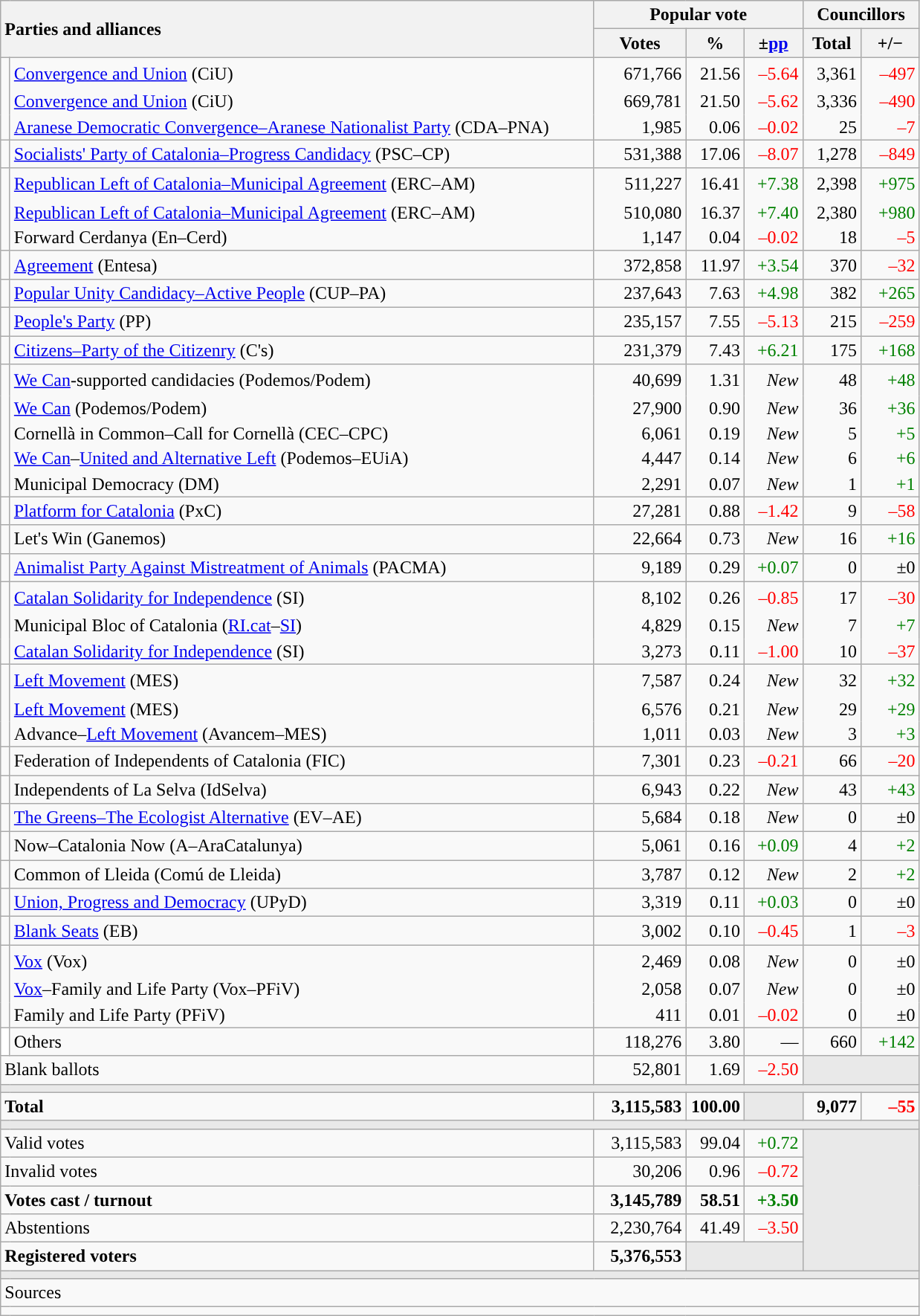<table class="wikitable" style="text-align:right;">
<tr>
<th style="text-align:left;" rowspan="2" colspan="2" width="525">Parties and alliances</th>
<th colspan="3">Popular vote</th>
<th colspan="2">Councillors</th>
</tr>
<tr>
<th width="75">Votes</th>
<th width="45">%</th>
<th width="45">±<a href='#'>pp</a></th>
<th width="45">Total</th>
<th width="45">+/−</th>
</tr>
<tr style="line-height:22px;">
<td width="1" rowspan="3"></td>
<td align="left"><a href='#'>Convergence and Union</a> (CiU)</td>
<td>671,766</td>
<td>21.56</td>
<td style="color:red;">–5.64</td>
<td>3,361</td>
<td style="color:red;">–497</td>
</tr>
<tr style="border-bottom-style:hidden; border-top-style:hidden; line-height:16px;">
<td align="left"><span><a href='#'>Convergence and Union</a> (CiU)</span></td>
<td>669,781</td>
<td>21.50</td>
<td style="color:red;">–5.62</td>
<td>3,336</td>
<td style="color:red;">–490</td>
</tr>
<tr style="line-height:16px;">
<td align="left"><span><a href='#'>Aranese Democratic Convergence–Aranese Nationalist Party</a> (CDA–PNA)</span></td>
<td>1,985</td>
<td>0.06</td>
<td style="color:red;">–0.02</td>
<td>25</td>
<td style="color:red;">–7</td>
</tr>
<tr>
<td style="color:inherit;background:"></td>
<td align="left"><a href='#'>Socialists' Party of Catalonia–Progress Candidacy</a> (PSC–CP)</td>
<td>531,388</td>
<td>17.06</td>
<td style="color:red;">–8.07</td>
<td>1,278</td>
<td style="color:red;">–849</td>
</tr>
<tr style="line-height:22px;">
<td rowspan="3" style="color:inherit;background:"></td>
<td align="left"><a href='#'>Republican Left of Catalonia–Municipal Agreement</a> (ERC–AM)</td>
<td>511,227</td>
<td>16.41</td>
<td style="color:green;">+7.38</td>
<td>2,398</td>
<td style="color:green;">+975</td>
</tr>
<tr style="border-bottom-style:hidden; border-top-style:hidden; line-height:16px;">
<td align="left"><span><a href='#'>Republican Left of Catalonia–Municipal Agreement</a> (ERC–AM)</span></td>
<td>510,080</td>
<td>16.37</td>
<td style="color:green;">+7.40</td>
<td>2,380</td>
<td style="color:green;">+980</td>
</tr>
<tr style="line-height:16px;">
<td align="left"><span>Forward Cerdanya (En–Cerd)</span></td>
<td>1,147</td>
<td>0.04</td>
<td style="color:red;">–0.02</td>
<td>18</td>
<td style="color:red;">–5</td>
</tr>
<tr>
<td style="color:inherit;background:"></td>
<td align="left"><a href='#'>Agreement</a> (Entesa)</td>
<td>372,858</td>
<td>11.97</td>
<td style="color:green;">+3.54</td>
<td>370</td>
<td style="color:red;">–32</td>
</tr>
<tr>
<td style="color:inherit;background:"></td>
<td align="left"><a href='#'>Popular Unity Candidacy–Active People</a> (CUP–PA)</td>
<td>237,643</td>
<td>7.63</td>
<td style="color:green;">+4.98</td>
<td>382</td>
<td style="color:green;">+265</td>
</tr>
<tr>
<td style="color:inherit;background:"></td>
<td align="left"><a href='#'>People's Party</a> (PP)</td>
<td>235,157</td>
<td>7.55</td>
<td style="color:red;">–5.13</td>
<td>215</td>
<td style="color:red;">–259</td>
</tr>
<tr>
<td style="color:inherit;background:"></td>
<td align="left"><a href='#'>Citizens–Party of the Citizenry</a> (C's)</td>
<td>231,379</td>
<td>7.43</td>
<td style="color:green;">+6.21</td>
<td>175</td>
<td style="color:green;">+168</td>
</tr>
<tr style="line-height:22px;">
<td rowspan="5" style="color:inherit;background:"></td>
<td align="left"><a href='#'>We Can</a>-supported candidacies (Podemos/Podem)</td>
<td>40,699</td>
<td>1.31</td>
<td><em>New</em></td>
<td>48</td>
<td style="color:green;">+48</td>
</tr>
<tr style="border-bottom-style:hidden; border-top-style:hidden; line-height:16px;">
<td align="left"><span><a href='#'>We Can</a> (Podemos/Podem)</span></td>
<td>27,900</td>
<td>0.90</td>
<td><em>New</em></td>
<td>36</td>
<td style="color:green;">+36</td>
</tr>
<tr style="border-bottom-style:hidden; line-height:16px;">
<td align="left"><span>Cornellà in Common–Call for Cornellà (CEC–CPC)</span></td>
<td>6,061</td>
<td>0.19</td>
<td><em>New</em></td>
<td>5</td>
<td style="color:green;">+5</td>
</tr>
<tr style="border-bottom-style:hidden; line-height:16px;">
<td align="left"><span><a href='#'>We Can</a>–<a href='#'>United and Alternative Left</a> (Podemos–EUiA)</span></td>
<td>4,447</td>
<td>0.14</td>
<td><em>New</em></td>
<td>6</td>
<td style="color:green;">+6</td>
</tr>
<tr style="line-height:16px;">
<td align="left"><span>Municipal Democracy (DM)</span></td>
<td>2,291</td>
<td>0.07</td>
<td><em>New</em></td>
<td>1</td>
<td style="color:green;">+1</td>
</tr>
<tr>
<td style="color:inherit;background:"></td>
<td align="left"><a href='#'>Platform for Catalonia</a> (PxC)</td>
<td>27,281</td>
<td>0.88</td>
<td style="color:red;">–1.42</td>
<td>9</td>
<td style="color:red;">–58</td>
</tr>
<tr>
<td style="color:inherit;background:"></td>
<td align="left">Let's Win (Ganemos)</td>
<td>22,664</td>
<td>0.73</td>
<td><em>New</em></td>
<td>16</td>
<td style="color:green;">+16</td>
</tr>
<tr>
<td style="color:inherit;background:"></td>
<td align="left"><a href='#'>Animalist Party Against Mistreatment of Animals</a> (PACMA)</td>
<td>9,189</td>
<td>0.29</td>
<td style="color:green;">+0.07</td>
<td>0</td>
<td>±0</td>
</tr>
<tr style="line-height:22px;">
<td rowspan="3" style="color:inherit;background:"></td>
<td align="left"><a href='#'>Catalan Solidarity for Independence</a> (SI)</td>
<td>8,102</td>
<td>0.26</td>
<td style="color:red;">–0.85</td>
<td>17</td>
<td style="color:red;">–30</td>
</tr>
<tr style="border-bottom-style:hidden; border-top-style:hidden; line-height:16px;">
<td align="left"><span>Municipal Bloc of Catalonia (<a href='#'>RI.cat</a>–<a href='#'>SI</a>)</span></td>
<td>4,829</td>
<td>0.15</td>
<td><em>New</em></td>
<td>7</td>
<td style="color:green;">+7</td>
</tr>
<tr style="line-height:16px;">
<td align="left"><span><a href='#'>Catalan Solidarity for Independence</a> (SI)</span></td>
<td>3,273</td>
<td>0.11</td>
<td style="color:red;">–1.00</td>
<td>10</td>
<td style="color:red;">–37</td>
</tr>
<tr style="line-height:22px;">
<td rowspan="3" style="color:inherit;background:"></td>
<td align="left"><a href='#'>Left Movement</a> (MES)</td>
<td>7,587</td>
<td>0.24</td>
<td><em>New</em></td>
<td>32</td>
<td style="color:green;">+32</td>
</tr>
<tr style="border-bottom-style:hidden; border-top-style:hidden; line-height:16px;">
<td align="left"><span><a href='#'>Left Movement</a> (MES)</span></td>
<td>6,576</td>
<td>0.21</td>
<td><em>New</em></td>
<td>29</td>
<td style="color:green;">+29</td>
</tr>
<tr style="line-height:16px;">
<td align="left"><span>Advance–<a href='#'>Left Movement</a> (Avancem–MES)</span></td>
<td>1,011</td>
<td>0.03</td>
<td><em>New</em></td>
<td>3</td>
<td style="color:green;">+3</td>
</tr>
<tr>
<td style="color:inherit;background:"></td>
<td align="left">Federation of Independents of Catalonia (FIC)</td>
<td>7,301</td>
<td>0.23</td>
<td style="color:red;">–0.21</td>
<td>66</td>
<td style="color:red;">–20</td>
</tr>
<tr>
<td style="color:inherit;background:"></td>
<td align="left">Independents of La Selva (IdSelva)</td>
<td>6,943</td>
<td>0.22</td>
<td><em>New</em></td>
<td>43</td>
<td style="color:green;">+43</td>
</tr>
<tr>
<td style="color:inherit;background:"></td>
<td align="left"><a href='#'>The Greens–The Ecologist Alternative</a> (EV–AE)</td>
<td>5,684</td>
<td>0.18</td>
<td><em>New</em></td>
<td>0</td>
<td>±0</td>
</tr>
<tr>
<td style="color:inherit;background:"></td>
<td align="left">Now–Catalonia Now (A–AraCatalunya)</td>
<td>5,061</td>
<td>0.16</td>
<td style="color:green;">+0.09</td>
<td>4</td>
<td style="color:green;">+2</td>
</tr>
<tr>
<td style="color:inherit;background:"></td>
<td align="left">Common of Lleida (Comú de Lleida)</td>
<td>3,787</td>
<td>0.12</td>
<td><em>New</em></td>
<td>2</td>
<td style="color:green;">+2</td>
</tr>
<tr>
<td style="color:inherit;background:"></td>
<td align="left"><a href='#'>Union, Progress and Democracy</a> (UPyD)</td>
<td>3,319</td>
<td>0.11</td>
<td style="color:green;">+0.03</td>
<td>0</td>
<td>±0</td>
</tr>
<tr>
<td style="color:inherit;background:"></td>
<td align="left"><a href='#'>Blank Seats</a> (EB)</td>
<td>3,002</td>
<td>0.10</td>
<td style="color:red;">–0.45</td>
<td>1</td>
<td style="color:red;">–3</td>
</tr>
<tr style="line-height:22px;">
<td rowspan="3" style="color:inherit;background:"></td>
<td align="left"><a href='#'>Vox</a> (Vox)</td>
<td>2,469</td>
<td>0.08</td>
<td><em>New</em></td>
<td>0</td>
<td>±0</td>
</tr>
<tr style="border-bottom-style:hidden; border-top-style:hidden; line-height:16px;">
<td align="left"><span><a href='#'>Vox</a>–Family and Life Party (Vox–PFiV)</span></td>
<td>2,058</td>
<td>0.07</td>
<td><em>New</em></td>
<td>0</td>
<td>±0</td>
</tr>
<tr style="line-height:16px;">
<td align="left"><span>Family and Life Party (PFiV)</span></td>
<td>411</td>
<td>0.01</td>
<td style="color:red;">–0.02</td>
<td>0</td>
<td>±0</td>
</tr>
<tr>
<td bgcolor="white"></td>
<td align="left">Others</td>
<td>118,276</td>
<td>3.80</td>
<td>—</td>
<td>660</td>
<td style="color:green;">+142</td>
</tr>
<tr>
<td align="left" colspan="2">Blank ballots</td>
<td>52,801</td>
<td>1.69</td>
<td style="color:red;">–2.50</td>
<td style="color:inherit;background:#E9E9E9" colspan="2"></td>
</tr>
<tr>
<td colspan="7" style="color:inherit;background:#E9E9E9"></td>
</tr>
<tr style="font-weight:bold;">
<td align="left" colspan="2">Total</td>
<td>3,115,583</td>
<td>100.00</td>
<td bgcolor="#E9E9E9"></td>
<td>9,077</td>
<td style="color:red;">–55</td>
</tr>
<tr>
<td colspan="7" style="color:inherit;background:#E9E9E9"></td>
</tr>
<tr>
<td align="left" colspan="2">Valid votes</td>
<td>3,115,583</td>
<td>99.04</td>
<td style="color:green;">+0.72</td>
<td bgcolor="#E9E9E9" colspan="2" rowspan="5"></td>
</tr>
<tr>
<td align="left" colspan="2">Invalid votes</td>
<td>30,206</td>
<td>0.96</td>
<td style="color:red;">–0.72</td>
</tr>
<tr style="font-weight:bold;">
<td align="left" colspan="2">Votes cast / turnout</td>
<td>3,145,789</td>
<td>58.51</td>
<td style="color:green;">+3.50</td>
</tr>
<tr>
<td align="left" colspan="2">Abstentions</td>
<td>2,230,764</td>
<td>41.49</td>
<td style="color:red;">–3.50</td>
</tr>
<tr style="font-weight:bold;">
<td align="left" colspan="2">Registered voters</td>
<td>5,376,553</td>
<td bgcolor="#E9E9E9" colspan="2"></td>
</tr>
<tr>
<td colspan="7" style="color:inherit;background:#E9E9E9"></td>
</tr>
<tr>
<td align="left" colspan="7">Sources</td>
</tr>
<tr>
<td colspan="7" style="text-align:left; max-width:790px;"></td>
</tr>
</table>
